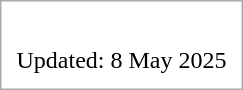<table style="border:solid 1px #aaa;" cellpadding="10" cellspacing="0">
<tr>
<td></td>
</tr>
<tr>
<td>Updated: 8 May 2025</td>
</tr>
</table>
